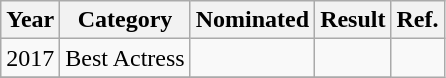<table class="wikitable">
<tr>
<th>Year</th>
<th>Category</th>
<th>Nominated</th>
<th>Result</th>
<th>Ref.</th>
</tr>
<tr>
<td>2017</td>
<td>Best Actress</td>
<td></td>
<td></td>
</tr>
<tr>
</tr>
</table>
